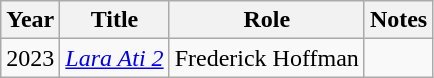<table class="wikitable unsortable">
<tr>
<th>Year</th>
<th>Title</th>
<th>Role</th>
<th>Notes</th>
</tr>
<tr>
<td>2023</td>
<td><em><a href='#'>Lara Ati 2</a></em></td>
<td>Frederick Hoffman</td>
<td></td>
</tr>
</table>
